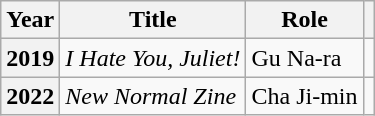<table class="wikitable plainrowheaders sortable">
<tr>
<th scope="col">Year</th>
<th scope="col">Title</th>
<th scope="col">Role</th>
<th scope="col" class="unsortable"></th>
</tr>
<tr>
<th scope="row">2019</th>
<td><em>I Hate You, Juliet! </em></td>
<td>Gu Na-ra</td>
<td style="text-align:center"></td>
</tr>
<tr>
<th scope="row">2022</th>
<td><em>New Normal Zine</em></td>
<td>Cha Ji-min</td>
<td style="text-align:center"></td>
</tr>
</table>
